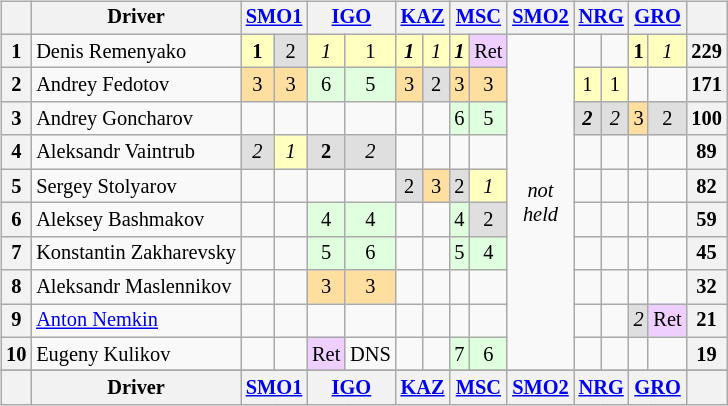<table>
<tr>
<td valign="top"><br><table align=left| class="wikitable" style="font-size: 85%; text-align: center">
<tr valign="top">
<th valign="middle"></th>
<th valign="middle">Driver</th>
<th colspan=2><a href='#'>SMO1</a></th>
<th colspan=2><a href='#'>IGO</a></th>
<th colspan=2><a href='#'>KAZ</a></th>
<th colspan=2><a href='#'>MSC</a></th>
<th colspan=2><a href='#'>SMO2</a></th>
<th colspan=2><a href='#'>NRG</a></th>
<th colspan=2><a href='#'>GRO</a></th>
<th valign="middle"></th>
</tr>
<tr>
<th>1</th>
<td align="left">Denis Remenyako</td>
<td style="background:#ffffbf;"><strong>1</strong></td>
<td style="background:#dfdfdf;">2</td>
<td style="background:#ffffbf;"><em>1</em></td>
<td style="background:#ffffbf;">1</td>
<td style="background:#ffffbf;"><strong><em>1</em></strong></td>
<td style="background:#ffffbf;"><em>1</em></td>
<td style="background:#ffffbf;"><strong><em>1</em></strong></td>
<td style="background:#efcfff;">Ret</td>
<td rowspan="10" colspan="2"><em>not<br>held</em></td>
<td></td>
<td></td>
<td style="background:#ffffbf;"><strong>1</strong></td>
<td style="background:#ffffbf;"><em>1</em></td>
<th>229</th>
</tr>
<tr>
<th>2</th>
<td align="left">Andrey Fedotov</td>
<td style="background:#ffdf9f;">3</td>
<td style="background:#ffdf9f;">3</td>
<td style="background:#dfffdf;">6</td>
<td style="background:#dfffdf;">5</td>
<td style="background:#ffdf9f;">3</td>
<td style="background:#dfdfdf;">2</td>
<td style="background:#ffdf9f;">3</td>
<td style="background:#ffdf9f;">3</td>
<td style="background:#ffffbf;">1</td>
<td style="background:#ffffbf;">1</td>
<td></td>
<td></td>
<th>171</th>
</tr>
<tr>
<th>3</th>
<td align="left">Andrey Goncharov</td>
<td></td>
<td></td>
<td></td>
<td></td>
<td></td>
<td></td>
<td style="background:#dfffdf;">6</td>
<td style="background:#dfffdf;">5</td>
<td style="background:#dfdfdf;"><strong><em>2</em></strong></td>
<td style="background:#dfdfdf;"><em>2</em></td>
<td style="background:#ffdf9f;">3</td>
<td style="background:#dfdfdf;">2</td>
<th>100</th>
</tr>
<tr>
<th>4</th>
<td align="left">Aleksandr Vaintrub</td>
<td style="background:#dfdfdf;"><em>2</em></td>
<td style="background:#ffffbf;"><em>1</em></td>
<td style="background:#dfdfdf;"><strong>2</strong></td>
<td style="background:#dfdfdf;"><em>2</em></td>
<td></td>
<td></td>
<td></td>
<td></td>
<td></td>
<td></td>
<td></td>
<td></td>
<th>89</th>
</tr>
<tr>
<th>5</th>
<td align="left">Sergey Stolyarov</td>
<td></td>
<td></td>
<td></td>
<td></td>
<td style="background:#dfdfdf;">2</td>
<td style="background:#ffdf9f;">3</td>
<td style="background:#dfdfdf;">2</td>
<td style="background:#ffffbf;"><em>1</em></td>
<td></td>
<td></td>
<td></td>
<td></td>
<th>82</th>
</tr>
<tr>
<th>6</th>
<td align="left">Aleksey Bashmakov</td>
<td></td>
<td></td>
<td style="background:#dfffdf;">4</td>
<td style="background:#dfffdf;">4</td>
<td></td>
<td></td>
<td style="background:#dfffdf;">4</td>
<td style="background:#dfdfdf;">2</td>
<td></td>
<td></td>
<td></td>
<td></td>
<th>59</th>
</tr>
<tr>
<th>7</th>
<td align="left">Konstantin Zakharevsky</td>
<td></td>
<td></td>
<td style="background:#dfffdf;">5</td>
<td style="background:#dfffdf;">6</td>
<td></td>
<td></td>
<td style="background:#dfffdf;">5</td>
<td style="background:#dfffdf;">4</td>
<td></td>
<td></td>
<td></td>
<td></td>
<th>45</th>
</tr>
<tr>
<th>8</th>
<td align="left">Aleksandr Maslennikov</td>
<td></td>
<td></td>
<td style="background:#ffdf9f;">3</td>
<td style="background:#ffdf9f;">3</td>
<td></td>
<td></td>
<td></td>
<td></td>
<td></td>
<td></td>
<td></td>
<td></td>
<th>32</th>
</tr>
<tr>
<th>9</th>
<td align="left"><a href='#'>Anton Nemkin</a></td>
<td></td>
<td></td>
<td></td>
<td></td>
<td></td>
<td></td>
<td></td>
<td></td>
<td></td>
<td></td>
<td style="background:#dfdfdf;"><em>2</em></td>
<td style="background:#efcfff;">Ret</td>
<th>21</th>
</tr>
<tr>
<th>10</th>
<td align="left">Eugeny Kulikov</td>
<td></td>
<td></td>
<td style="background:#efcfff;">Ret</td>
<td>DNS</td>
<td></td>
<td></td>
<td style="background:#dfffdf;">7</td>
<td style="background:#dfffdf;">6</td>
<td></td>
<td></td>
<td></td>
<td></td>
<th>19</th>
</tr>
<tr>
</tr>
<tr valign="top">
<th valign="middle"></th>
<th valign="middle">Driver</th>
<th colspan=2><a href='#'>SMO1</a></th>
<th colspan=2><a href='#'>IGO</a></th>
<th colspan=2><a href='#'>KAZ</a></th>
<th colspan=2><a href='#'>MSC</a></th>
<th colspan=2><a href='#'>SMO2</a></th>
<th colspan=2><a href='#'>NRG</a></th>
<th colspan=2><a href='#'>GRO</a></th>
<th valign="middle"></th>
</tr>
</table>
</td>
</tr>
</table>
